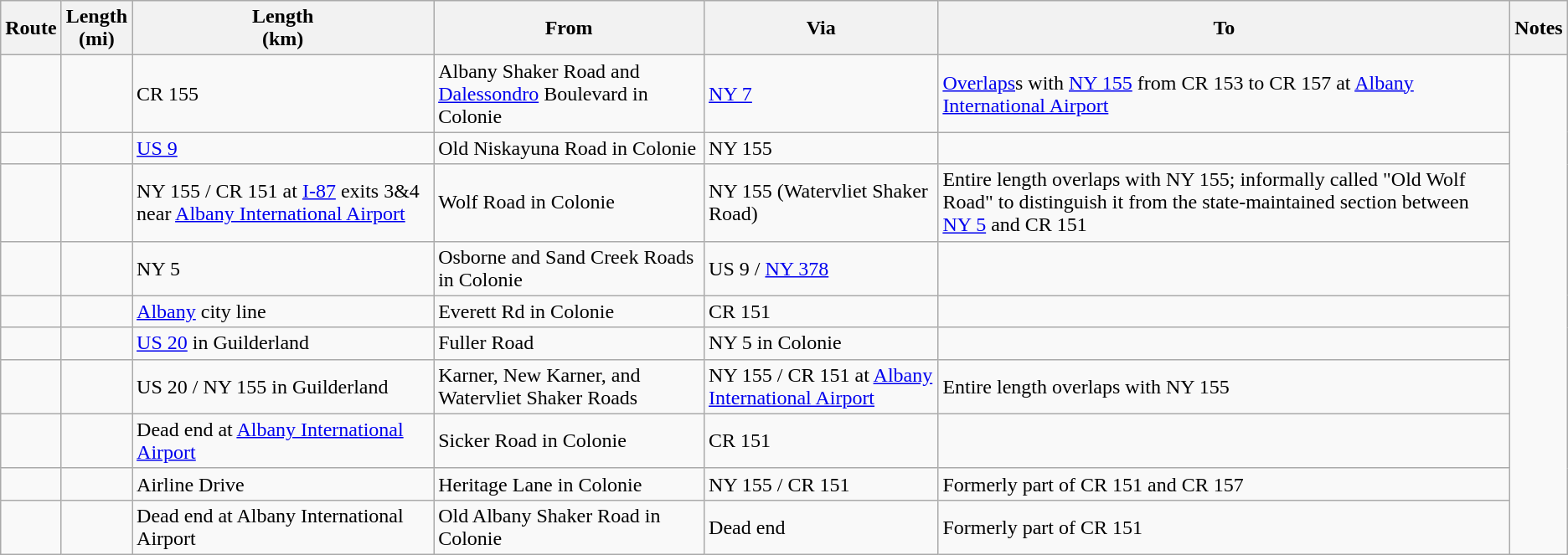<table class="wikitable sortable">
<tr>
<th>Route</th>
<th>Length<br>(mi)</th>
<th>Length<br>(km)</th>
<th class="unsortable">From</th>
<th class="unsortable">Via</th>
<th class="unsortable">To</th>
<th class="unsortable">Notes</th>
</tr>
<tr>
<td id="151"></td>
<td></td>
<td>CR 155</td>
<td>Albany Shaker Road and <a href='#'>Dalessondro</a> Boulevard in Colonie</td>
<td><a href='#'>NY&nbsp;7</a></td>
<td><a href='#'>Overlaps</a>s with <a href='#'>NY&nbsp;155</a> from CR 153 to CR 157 at <a href='#'>Albany International Airport</a></td>
</tr>
<tr>
<td id="152"></td>
<td></td>
<td><a href='#'>US 9</a></td>
<td>Old Niskayuna Road in Colonie</td>
<td>NY 155</td>
<td></td>
</tr>
<tr>
<td id="153"></td>
<td></td>
<td>NY 155 / CR 151 at <a href='#'>I-87</a> exits 3&4 near <a href='#'>Albany International Airport</a></td>
<td>Wolf Road in Colonie</td>
<td>NY 155 (Watervliet Shaker Road)</td>
<td>Entire length overlaps with NY 155; informally called "Old Wolf Road" to distinguish it from the state-maintained section between <a href='#'>NY&nbsp;5</a> and CR 151</td>
</tr>
<tr>
<td id="154"></td>
<td></td>
<td>NY 5</td>
<td>Osborne and Sand Creek Roads in Colonie</td>
<td>US 9 / <a href='#'>NY&nbsp;378</a></td>
<td></td>
</tr>
<tr>
<td id="155"></td>
<td></td>
<td><a href='#'>Albany</a> city line</td>
<td>Everett Rd in Colonie</td>
<td>CR 151</td>
<td></td>
</tr>
<tr>
<td id="156"></td>
<td></td>
<td><a href='#'>US 20</a> in Guilderland</td>
<td>Fuller Road</td>
<td>NY 5 in Colonie</td>
<td></td>
</tr>
<tr>
<td id="157"></td>
<td></td>
<td>US 20 / NY 155 in Guilderland</td>
<td>Karner, New Karner, and Watervliet Shaker Roads</td>
<td>NY 155 / CR 151 at <a href='#'>Albany International Airport</a></td>
<td>Entire length overlaps with NY 155</td>
</tr>
<tr>
<td id="160"></td>
<td></td>
<td>Dead end at <a href='#'>Albany International Airport</a></td>
<td>Sicker Road in Colonie</td>
<td>CR 151</td>
<td></td>
</tr>
<tr>
<td id="163-1"></td>
<td></td>
<td>Airline Drive</td>
<td>Heritage Lane in Colonie</td>
<td>NY 155 / CR 151</td>
<td>Formerly part of CR 151 and CR 157</td>
</tr>
<tr>
<td id="163-2"></td>
<td></td>
<td>Dead end at Albany International Airport</td>
<td>Old Albany Shaker Road in Colonie</td>
<td>Dead end</td>
<td>Formerly part of CR 151</td>
</tr>
</table>
